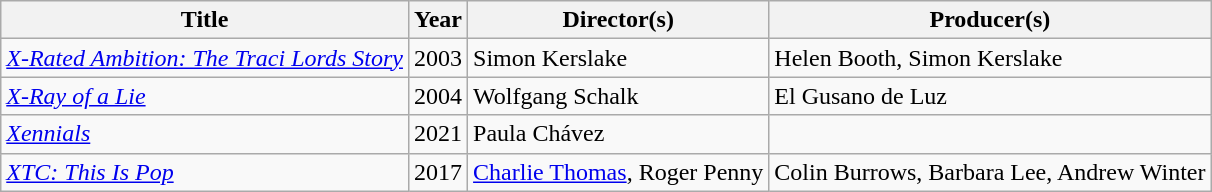<table class="wikitable sortable">
<tr>
<th>Title</th>
<th>Year</th>
<th>Director(s)</th>
<th>Producer(s)</th>
</tr>
<tr>
<td><em><a href='#'>X-Rated Ambition: The Traci Lords Story</a></em></td>
<td>2003</td>
<td>Simon Kerslake</td>
<td>Helen Booth, Simon Kerslake</td>
</tr>
<tr>
<td><em><a href='#'>X-Ray of a Lie</a></em></td>
<td>2004</td>
<td>Wolfgang Schalk</td>
<td>El Gusano de Luz</td>
</tr>
<tr>
<td><em><a href='#'>Xennials</a></em></td>
<td>2021</td>
<td>Paula Chávez</td>
<td></td>
</tr>
<tr>
<td><em><a href='#'>XTC: This Is Pop</a></em></td>
<td>2017</td>
<td><a href='#'>Charlie Thomas</a>, Roger Penny</td>
<td>Colin Burrows, Barbara Lee, Andrew Winter</td>
</tr>
</table>
